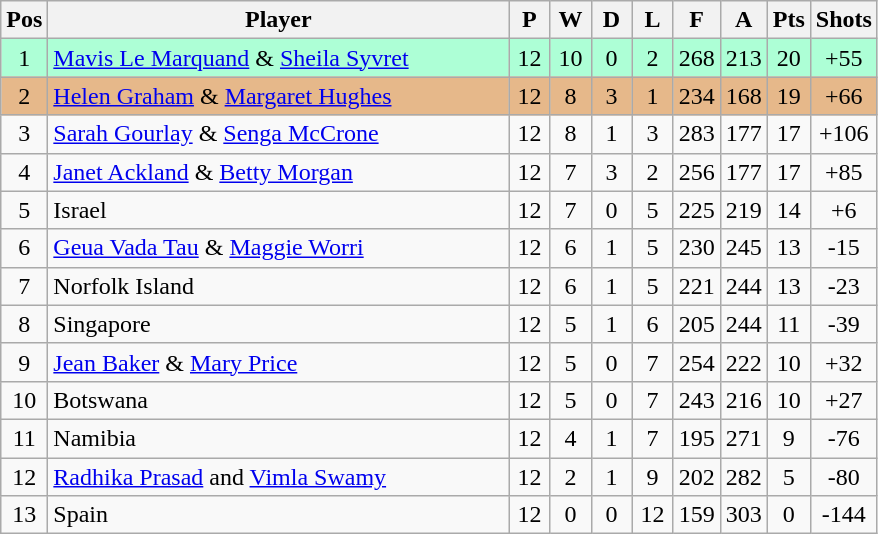<table class="wikitable" style="font-size: 100%">
<tr>
<th width=20>Pos</th>
<th width=300>Player</th>
<th width=20>P</th>
<th width=20>W</th>
<th width=20>D</th>
<th width=20>L</th>
<th width=20>F</th>
<th width=20>A</th>
<th width=20>Pts</th>
<th width=30>Shots</th>
</tr>
<tr align=center style="background: #ADFFD6;">
<td>1</td>
<td align="left"> <a href='#'>Mavis Le Marquand</a> & <a href='#'>Sheila Syvret</a></td>
<td>12</td>
<td>10</td>
<td>0</td>
<td>2</td>
<td>268</td>
<td>213</td>
<td>20</td>
<td>+55</td>
</tr>
<tr align=center style="background: #E6B88A;">
<td>2</td>
<td align="left"> <a href='#'>Helen Graham</a> & <a href='#'>Margaret Hughes</a></td>
<td>12</td>
<td>8</td>
<td>3</td>
<td>1</td>
<td>234</td>
<td>168</td>
<td>19</td>
<td>+66</td>
</tr>
<tr align=center>
<td>3</td>
<td align="left"> <a href='#'>Sarah Gourlay</a> & <a href='#'>Senga McCrone</a></td>
<td>12</td>
<td>8</td>
<td>1</td>
<td>3</td>
<td>283</td>
<td>177</td>
<td>17</td>
<td>+106</td>
</tr>
<tr align=center>
<td>4</td>
<td align="left"> <a href='#'>Janet Ackland</a> & <a href='#'>Betty Morgan</a></td>
<td>12</td>
<td>7</td>
<td>3</td>
<td>2</td>
<td>256</td>
<td>177</td>
<td>17</td>
<td>+85</td>
</tr>
<tr align=center>
<td>5</td>
<td align="left"> Israel</td>
<td>12</td>
<td>7</td>
<td>0</td>
<td>5</td>
<td>225</td>
<td>219</td>
<td>14</td>
<td>+6</td>
</tr>
<tr align=center>
<td>6</td>
<td align="left"> <a href='#'>Geua Vada Tau</a> & <a href='#'>Maggie Worri</a></td>
<td>12</td>
<td>6</td>
<td>1</td>
<td>5</td>
<td>230</td>
<td>245</td>
<td>13</td>
<td>-15</td>
</tr>
<tr align=center>
<td>7</td>
<td align="left"> Norfolk Island</td>
<td>12</td>
<td>6</td>
<td>1</td>
<td>5</td>
<td>221</td>
<td>244</td>
<td>13</td>
<td>-23</td>
</tr>
<tr align=center>
<td>8</td>
<td align="left"> Singapore</td>
<td>12</td>
<td>5</td>
<td>1</td>
<td>6</td>
<td>205</td>
<td>244</td>
<td>11</td>
<td>-39</td>
</tr>
<tr align=center>
<td>9</td>
<td align="left"> <a href='#'>Jean Baker</a> & <a href='#'>Mary Price</a></td>
<td>12</td>
<td>5</td>
<td>0</td>
<td>7</td>
<td>254</td>
<td>222</td>
<td>10</td>
<td>+32</td>
</tr>
<tr align=center>
<td>10</td>
<td align="left"> Botswana</td>
<td>12</td>
<td>5</td>
<td>0</td>
<td>7</td>
<td>243</td>
<td>216</td>
<td>10</td>
<td>+27</td>
</tr>
<tr align=center>
<td>11</td>
<td align="left"> Namibia</td>
<td>12</td>
<td>4</td>
<td>1</td>
<td>7</td>
<td>195</td>
<td>271</td>
<td>9</td>
<td>-76</td>
</tr>
<tr align=center>
<td>12</td>
<td align="left"> <a href='#'>Radhika Prasad</a> and <a href='#'>Vimla Swamy</a></td>
<td>12</td>
<td>2</td>
<td>1</td>
<td>9</td>
<td>202</td>
<td>282</td>
<td>5</td>
<td>-80</td>
</tr>
<tr align=center>
<td>13</td>
<td align="left"> Spain</td>
<td>12</td>
<td>0</td>
<td>0</td>
<td>12</td>
<td>159</td>
<td>303</td>
<td>0</td>
<td>-144</td>
</tr>
</table>
